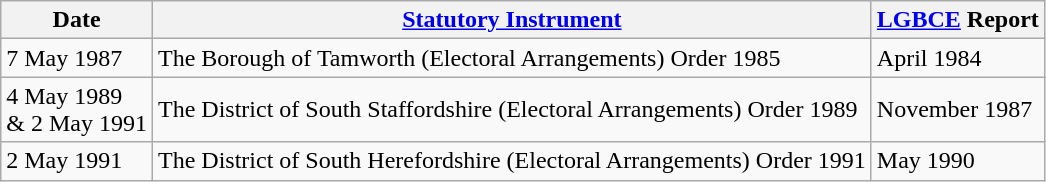<table class="wikitable sortable">
<tr>
<th>Date</th>
<th><a href='#'>Statutory Instrument</a></th>
<th><a href='#'>LGBCE</a> Report</th>
</tr>
<tr>
<td>7 May 1987</td>
<td>The Borough of Tamworth (Electoral Arrangements) Order 1985</td>
<td> April 1984</td>
</tr>
<tr>
<td>4 May 1989<br>& 2 May 1991</td>
<td>The District of South Staffordshire (Electoral Arrangements) Order 1989</td>
<td> November 1987</td>
</tr>
<tr>
<td>2 May 1991</td>
<td>The District of South Herefordshire (Electoral Arrangements) Order 1991</td>
<td> May 1990</td>
</tr>
</table>
